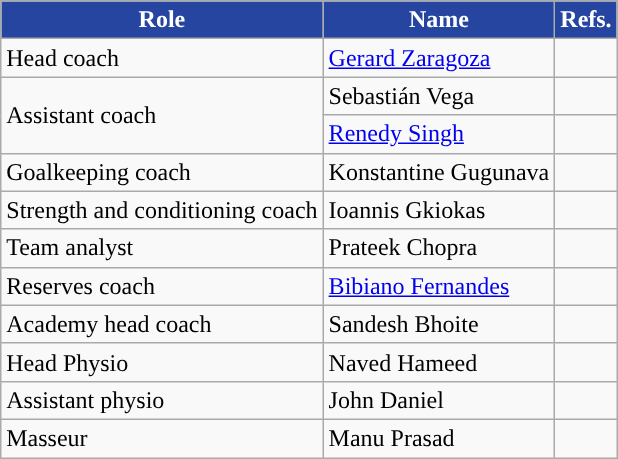<table class="wikitable">
<tr>
<th scope="col" style="background:#2545A0; color:#FFFFFF; ">Role</th>
<th scope="col" style="background:#2545A0; color:#FFFFFF; ">Name</th>
<th scope="col" style="background:#2545A0; color:#FFFFFF; ">Refs.</th>
</tr>
<tr>
<td>Head coach</td>
<td> <a href='#'>Gerard Zaragoza</a></td>
<td></td>
</tr>
<tr>
<td rowspan="2">Assistant coach</td>
<td> Sebastián Vega</td>
<td></td>
</tr>
<tr>
<td> <a href='#'>Renedy Singh</a></td>
<td></td>
</tr>
<tr>
<td>Goalkeeping coach</td>
<td> Konstantine Gugunava</td>
<td></td>
</tr>
<tr>
<td>Strength and conditioning coach</td>
<td> Ioannis Gkiokas</td>
<td></td>
</tr>
<tr>
<td>Team analyst</td>
<td> Prateek Chopra</td>
<td></td>
</tr>
<tr>
<td>Reserves coach</td>
<td> <a href='#'>Bibiano Fernandes</a></td>
<td></td>
</tr>
<tr>
<td>Academy head coach</td>
<td> Sandesh Bhoite</td>
<td></td>
</tr>
<tr>
<td>Head Physio</td>
<td> Naved Hameed</td>
<td></td>
</tr>
<tr>
<td>Assistant physio</td>
<td> John Daniel</td>
<td></td>
</tr>
<tr>
<td>Masseur</td>
<td> Manu Prasad</td>
<td></td>
</tr>
</table>
